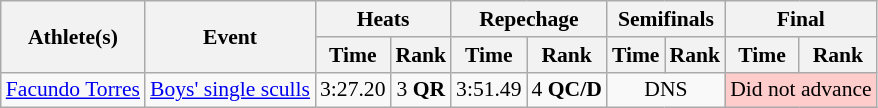<table class="wikitable" border="1" style="font-size:90%">
<tr>
<th rowspan=2>Athlete(s)</th>
<th rowspan=2>Event</th>
<th colspan=2>Heats</th>
<th colspan=2>Repechage</th>
<th colspan=2>Semifinals</th>
<th colspan=2>Final</th>
</tr>
<tr>
<th>Time</th>
<th>Rank</th>
<th>Time</th>
<th>Rank</th>
<th>Time</th>
<th>Rank</th>
<th>Time</th>
<th>Rank</th>
</tr>
<tr>
<td><a href='#'>Facundo Torres</a></td>
<td><a href='#'>Boys' single sculls</a></td>
<td align=center>3:27.20</td>
<td align=center>3 <strong>QR</strong></td>
<td align=center>3:51.49</td>
<td align=center>4 <strong>QC/D</strong></td>
<td colspan ="2"  align="center">DNS</td>
<td colspan ="2" bgcolor="#ffcccc" align="center">Did not advance</td>
</tr>
</table>
